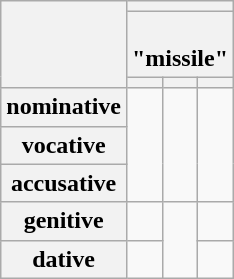<table class="wikitable polytonic">
<tr>
<th rowspan="3"></th>
<th colspan="3"></th>
</tr>
<tr>
<th colspan="3"><br>"missile"</th>
</tr>
<tr>
<th></th>
<th></th>
<th></th>
</tr>
<tr>
<th>nominative</th>
<td rowspan="3"></td>
<td rowspan="3"></td>
<td rowspan="3"></td>
</tr>
<tr>
<th>vocative</th>
</tr>
<tr>
<th>accusative</th>
</tr>
<tr>
<th>genitive</th>
<td></td>
<td rowspan="2"></td>
<td></td>
</tr>
<tr>
<th>dative</th>
<td></td>
<td></td>
</tr>
</table>
